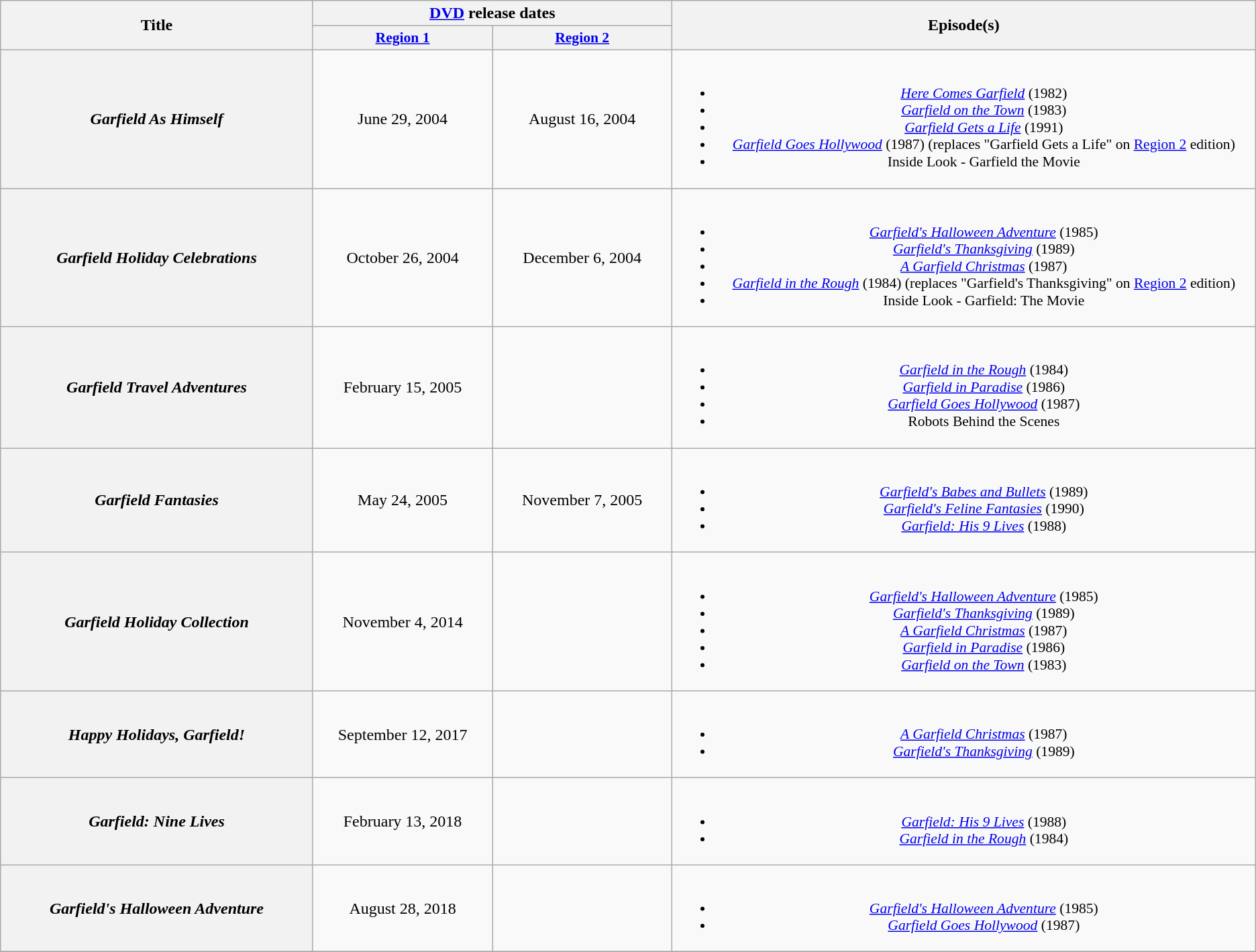<table class="wikitable plainrowheaders" style="text-align: center;">
<tr>
<th scope="col" rowspan="2" style="width: 21em;">Title</th>
<th scope="col" colspan="2"><a href='#'>DVD</a> release dates</th>
<th scope="col" rowspan="2" style="width: 40em;">Episode(s)</th>
</tr>
<tr>
<th scope="col" style="width: 13em; font-size: 90%;"><a href='#'>Region 1</a></th>
<th scope="col" style="width: 13em; font-size: 90%;"><a href='#'>Region 2</a></th>
</tr>
<tr>
<th scope="row"><em>Garfield As Himself</em></th>
<td>June 29, 2004</td>
<td>August 16, 2004</td>
<td style="font-size: 90%;"><br><ul><li><em><a href='#'>Here Comes Garfield</a></em> (1982)</li><li><em><a href='#'>Garfield on the Town</a></em> (1983)</li><li><em><a href='#'>Garfield Gets a Life</a></em> (1991)</li><li><em><a href='#'>Garfield Goes Hollywood</a></em> (1987) (replaces "Garfield Gets a Life" on <a href='#'>Region 2</a> edition)</li><li>Inside Look - Garfield the Movie</li></ul></td>
</tr>
<tr>
<th scope="row"><em>Garfield Holiday Celebrations</em></th>
<td>October 26, 2004</td>
<td>December 6, 2004</td>
<td style="font-size: 90%;"><br><ul><li><em><a href='#'>Garfield's Halloween Adventure</a></em> (1985)</li><li><em><a href='#'>Garfield's Thanksgiving</a></em> (1989)</li><li><em><a href='#'>A Garfield Christmas</a></em> (1987)</li><li><em><a href='#'>Garfield in the Rough</a></em> (1984) (replaces "Garfield's Thanksgiving" on <a href='#'>Region 2</a> edition)</li><li>Inside Look - Garfield: The Movie</li></ul></td>
</tr>
<tr>
<th scope="row"><em>Garfield Travel Adventures</em></th>
<td>February 15, 2005</td>
<td></td>
<td style="font-size: 90%;"><br><ul><li><em><a href='#'>Garfield in the Rough</a></em> (1984)</li><li><em><a href='#'>Garfield in Paradise</a></em> (1986)</li><li><em><a href='#'>Garfield Goes Hollywood</a></em> (1987)</li><li>Robots Behind the Scenes</li></ul></td>
</tr>
<tr>
<th scope="row"><em>Garfield Fantasies</em></th>
<td>May 24, 2005</td>
<td>November 7, 2005</td>
<td style="font-size: 90%;"><br><ul><li><em><a href='#'>Garfield's Babes and Bullets</a></em> (1989)</li><li><em><a href='#'>Garfield's Feline Fantasies</a></em> (1990)</li><li><em><a href='#'>Garfield: His 9 Lives</a></em> (1988)</li></ul></td>
</tr>
<tr>
<th scope="row"><em>Garfield Holiday Collection</em></th>
<td>November 4, 2014</td>
<td></td>
<td style="font-size: 90%;"><br><ul><li><em><a href='#'>Garfield's Halloween Adventure</a></em> (1985)</li><li><em><a href='#'>Garfield's Thanksgiving</a></em> (1989)</li><li><em><a href='#'>A Garfield Christmas</a></em> (1987)</li><li><em><a href='#'>Garfield in Paradise</a></em> (1986)</li><li><em><a href='#'>Garfield on the Town</a></em> (1983)</li></ul></td>
</tr>
<tr>
<th scope="row"><em>Happy Holidays, Garfield!</em></th>
<td>September 12, 2017</td>
<td></td>
<td style="font-size: 90%;"><br><ul><li><em><a href='#'>A Garfield Christmas</a></em> (1987)</li><li><em><a href='#'>Garfield's Thanksgiving</a></em> (1989)</li></ul></td>
</tr>
<tr>
<th scope="row"><em>Garfield: Nine Lives</em></th>
<td>February 13, 2018</td>
<td></td>
<td style="font-size: 90%;"><br><ul><li><em><a href='#'>Garfield: His 9 Lives</a></em> (1988)</li><li><em><a href='#'>Garfield in the Rough</a></em> (1984)</li></ul></td>
</tr>
<tr>
<th scope="row"><em>Garfield's Halloween Adventure</em></th>
<td>August 28, 2018</td>
<td></td>
<td style="font-size: 90%;"><br><ul><li><em><a href='#'>Garfield's Halloween Adventure</a></em> (1985)</li><li><em><a href='#'>Garfield Goes Hollywood</a></em> (1987)</li></ul></td>
</tr>
<tr>
</tr>
</table>
